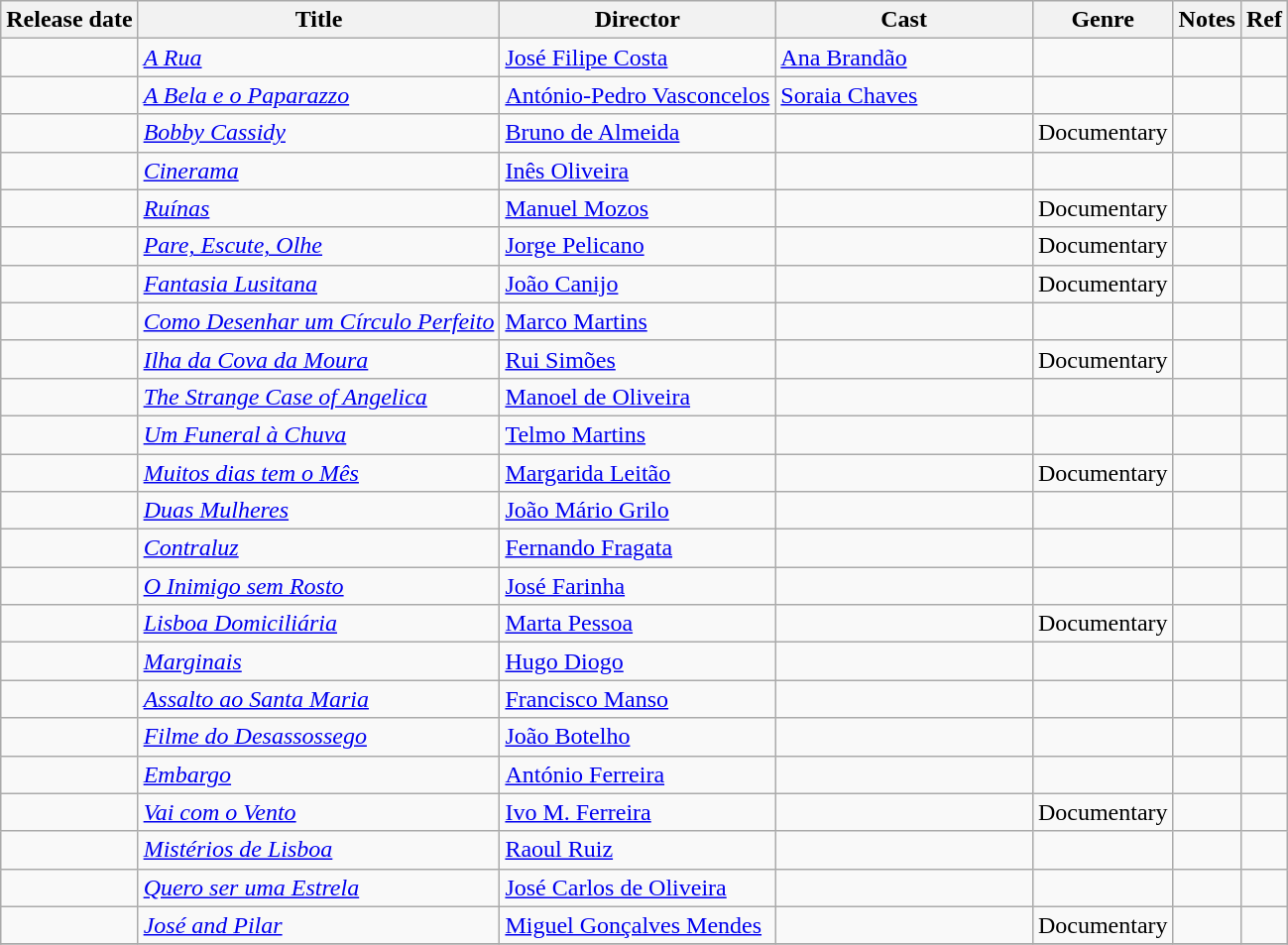<table class="wikitable sortable">
<tr>
<th>Release date</th>
<th>Title</th>
<th>Director</th>
<th style="width:20%;">Cast</th>
<th>Genre</th>
<th>Notes</th>
<th>Ref</th>
</tr>
<tr>
<td></td>
<td><em><a href='#'>A Rua</a></em></td>
<td><a href='#'>José Filipe Costa</a></td>
<td><a href='#'>Ana Brandão</a></td>
<td></td>
<td></td>
<td></td>
</tr>
<tr>
<td></td>
<td><em><a href='#'>A Bela e o Paparazzo</a></em></td>
<td><a href='#'>António-Pedro Vasconcelos</a></td>
<td><a href='#'>Soraia Chaves</a></td>
<td></td>
<td></td>
<td></td>
</tr>
<tr>
<td></td>
<td><em><a href='#'>Bobby Cassidy</a></em></td>
<td><a href='#'>Bruno de Almeida</a></td>
<td></td>
<td>Documentary</td>
<td></td>
<td></td>
</tr>
<tr>
<td></td>
<td><em><a href='#'>Cinerama</a></em></td>
<td><a href='#'>Inês Oliveira</a></td>
<td></td>
<td></td>
<td></td>
<td></td>
</tr>
<tr>
<td></td>
<td><em><a href='#'>Ruínas</a></em></td>
<td><a href='#'>Manuel Mozos</a></td>
<td></td>
<td>Documentary</td>
<td></td>
<td></td>
</tr>
<tr>
<td></td>
<td><em><a href='#'>Pare, Escute, Olhe</a></em></td>
<td><a href='#'>Jorge Pelicano</a></td>
<td></td>
<td>Documentary</td>
<td></td>
<td></td>
</tr>
<tr>
<td></td>
<td><em><a href='#'>Fantasia Lusitana</a></em></td>
<td><a href='#'>João Canijo</a></td>
<td></td>
<td>Documentary</td>
<td></td>
<td></td>
</tr>
<tr>
<td></td>
<td><em><a href='#'>Como Desenhar um Círculo Perfeito</a></em></td>
<td><a href='#'>Marco Martins</a></td>
<td></td>
<td></td>
<td></td>
<td></td>
</tr>
<tr>
<td></td>
<td><em><a href='#'>Ilha da Cova da Moura</a></em></td>
<td><a href='#'>Rui Simões</a></td>
<td></td>
<td>Documentary</td>
<td></td>
<td></td>
</tr>
<tr>
<td></td>
<td><em><a href='#'>The Strange Case of Angelica</a></em></td>
<td><a href='#'>Manoel de Oliveira</a></td>
<td></td>
<td></td>
<td></td>
<td></td>
</tr>
<tr>
<td></td>
<td><em><a href='#'>Um Funeral à Chuva</a></em></td>
<td><a href='#'>Telmo Martins</a></td>
<td></td>
<td></td>
<td></td>
<td></td>
</tr>
<tr>
<td></td>
<td><em><a href='#'>Muitos dias tem o Mês</a></em></td>
<td><a href='#'>Margarida Leitão</a></td>
<td></td>
<td>Documentary</td>
<td></td>
<td></td>
</tr>
<tr>
<td></td>
<td><em><a href='#'>Duas Mulheres</a></em></td>
<td><a href='#'>João Mário Grilo</a></td>
<td></td>
<td></td>
<td></td>
<td></td>
</tr>
<tr>
<td></td>
<td><em><a href='#'>Contraluz</a></em></td>
<td><a href='#'>Fernando Fragata</a></td>
<td></td>
<td></td>
<td></td>
<td></td>
</tr>
<tr>
<td></td>
<td><em><a href='#'>O Inimigo sem Rosto</a></em></td>
<td><a href='#'>José Farinha</a></td>
<td></td>
<td></td>
<td></td>
<td></td>
</tr>
<tr>
<td></td>
<td><em><a href='#'>Lisboa Domiciliária</a></em></td>
<td><a href='#'>Marta Pessoa</a></td>
<td></td>
<td>Documentary</td>
<td></td>
<td></td>
</tr>
<tr>
<td></td>
<td><em><a href='#'>Marginais</a></em></td>
<td><a href='#'>Hugo Diogo</a></td>
<td></td>
<td></td>
<td></td>
<td></td>
</tr>
<tr>
<td></td>
<td><em><a href='#'>Assalto ao Santa Maria</a></em></td>
<td><a href='#'>Francisco Manso</a></td>
<td></td>
<td></td>
<td></td>
<td></td>
</tr>
<tr>
<td></td>
<td><em><a href='#'>Filme do Desassossego</a></em></td>
<td><a href='#'>João Botelho</a></td>
<td></td>
<td></td>
<td></td>
<td></td>
</tr>
<tr>
<td></td>
<td><em><a href='#'>Embargo</a></em></td>
<td><a href='#'>António Ferreira</a></td>
<td></td>
<td></td>
<td></td>
<td></td>
</tr>
<tr>
<td></td>
<td><em><a href='#'>Vai com o Vento</a></em></td>
<td><a href='#'>Ivo M. Ferreira</a></td>
<td></td>
<td>Documentary</td>
<td></td>
<td></td>
</tr>
<tr>
<td></td>
<td><em><a href='#'>Mistérios de Lisboa</a></em></td>
<td><a href='#'>Raoul Ruiz</a></td>
<td></td>
<td></td>
<td></td>
<td></td>
</tr>
<tr>
<td></td>
<td><em><a href='#'>Quero ser uma Estrela</a></em></td>
<td><a href='#'>José Carlos de Oliveira</a></td>
<td></td>
<td></td>
<td></td>
<td></td>
</tr>
<tr>
<td></td>
<td><em><a href='#'>José and Pilar</a></em></td>
<td><a href='#'>Miguel Gonçalves Mendes</a></td>
<td></td>
<td>Documentary</td>
<td></td>
<td></td>
</tr>
<tr>
</tr>
</table>
